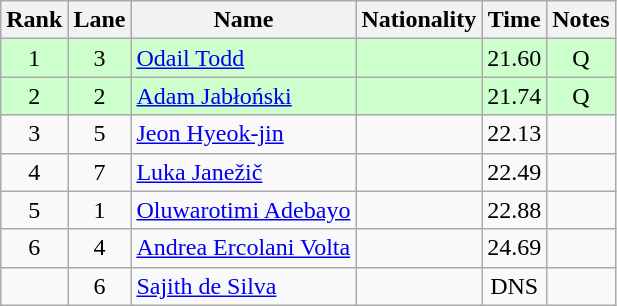<table class="wikitable sortable" style="text-align:center">
<tr>
<th>Rank</th>
<th>Lane</th>
<th>Name</th>
<th>Nationality</th>
<th>Time</th>
<th>Notes</th>
</tr>
<tr bgcolor=ccffcc>
<td>1</td>
<td>3</td>
<td align=left><a href='#'>Odail Todd</a></td>
<td align=left></td>
<td>21.60</td>
<td>Q</td>
</tr>
<tr bgcolor=ccffcc>
<td>2</td>
<td>2</td>
<td align=left><a href='#'>Adam Jabłoński</a></td>
<td align=left></td>
<td>21.74</td>
<td>Q</td>
</tr>
<tr>
<td>3</td>
<td>5</td>
<td align=left><a href='#'>Jeon Hyeok-jin</a></td>
<td align=left></td>
<td>22.13</td>
<td></td>
</tr>
<tr>
<td>4</td>
<td>7</td>
<td align=left><a href='#'>Luka Janežič</a></td>
<td align=left></td>
<td>22.49</td>
<td></td>
</tr>
<tr>
<td>5</td>
<td>1</td>
<td align=left><a href='#'>Oluwarotimi Adebayo</a></td>
<td align=left></td>
<td>22.88</td>
<td></td>
</tr>
<tr>
<td>6</td>
<td>4</td>
<td align=left><a href='#'>Andrea Ercolani Volta</a></td>
<td align=left></td>
<td>24.69</td>
<td></td>
</tr>
<tr>
<td></td>
<td>6</td>
<td align=left><a href='#'>Sajith de Silva</a></td>
<td align=left></td>
<td>DNS</td>
<td></td>
</tr>
</table>
